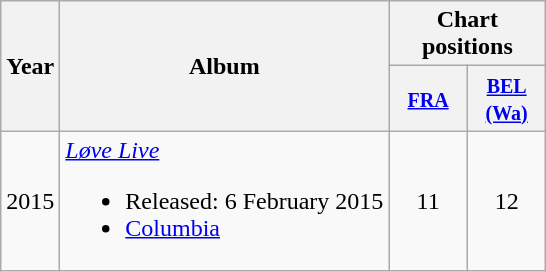<table class="wikitable">
<tr>
<th rowspan="2">Year</th>
<th rowspan="2">Album</th>
<th colspan="2">Chart positions</th>
</tr>
<tr>
<th width="45"><small><a href='#'>FRA</a></small><br></th>
<th width="45"><small><a href='#'>BEL <br>(Wa)</a></small><br></th>
</tr>
<tr>
<td>2015</td>
<td><em><a href='#'>Løve Live</a></em><br><ul><li>Released: 6 February 2015</li><li><a href='#'>Columbia</a></li></ul></td>
<td align="center">11</td>
<td align="center">12</td>
</tr>
</table>
